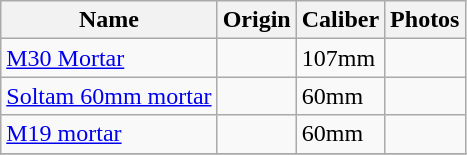<table class="wikitable">
<tr>
<th>Name</th>
<th>Origin</th>
<th>Caliber</th>
<th>Photos</th>
</tr>
<tr>
<td><a href='#'>M30 Mortar</a></td>
<td></td>
<td>107mm</td>
<td></td>
</tr>
<tr>
<td><a href='#'>Soltam 60mm mortar</a></td>
<td></td>
<td>60mm</td>
<td></td>
</tr>
<tr>
<td><a href='#'>M19 mortar</a></td>
<td></td>
<td>60mm</td>
<td></td>
</tr>
<tr>
</tr>
</table>
